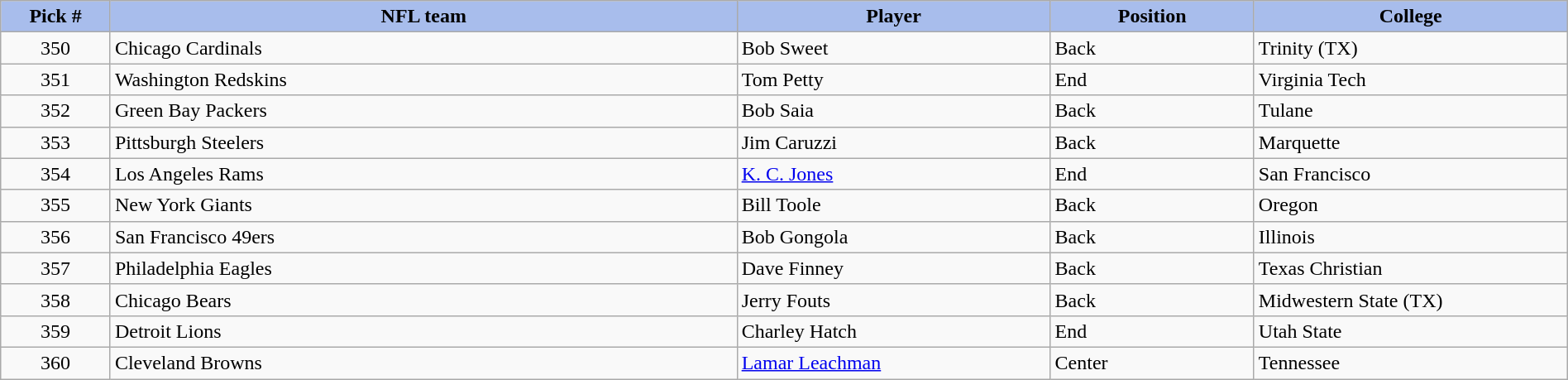<table class="wikitable sortable sortable" style="width: 100%">
<tr>
<th style="background:#A8BDEC;" width=7%>Pick #</th>
<th width=40% style="background:#A8BDEC;">NFL team</th>
<th width=20% style="background:#A8BDEC;">Player</th>
<th width=13% style="background:#A8BDEC;">Position</th>
<th style="background:#A8BDEC;">College</th>
</tr>
<tr>
<td align=center>350</td>
<td>Chicago Cardinals</td>
<td>Bob Sweet</td>
<td>Back</td>
<td>Trinity (TX)</td>
</tr>
<tr>
<td align=center>351</td>
<td>Washington Redskins</td>
<td>Tom Petty</td>
<td>End</td>
<td>Virginia Tech</td>
</tr>
<tr>
<td align=center>352</td>
<td>Green Bay Packers</td>
<td>Bob Saia</td>
<td>Back</td>
<td>Tulane</td>
</tr>
<tr>
<td align=center>353</td>
<td>Pittsburgh Steelers</td>
<td>Jim Caruzzi</td>
<td>Back</td>
<td>Marquette</td>
</tr>
<tr>
<td align=center>354</td>
<td>Los Angeles Rams</td>
<td><a href='#'>K. C. Jones</a></td>
<td>End</td>
<td>San Francisco</td>
</tr>
<tr>
<td align=center>355</td>
<td>New York Giants</td>
<td>Bill Toole</td>
<td>Back</td>
<td>Oregon</td>
</tr>
<tr>
<td align=center>356</td>
<td>San Francisco 49ers</td>
<td>Bob Gongola</td>
<td>Back</td>
<td>Illinois</td>
</tr>
<tr>
<td align=center>357</td>
<td>Philadelphia Eagles</td>
<td>Dave Finney</td>
<td>Back</td>
<td>Texas Christian</td>
</tr>
<tr>
<td align=center>358</td>
<td>Chicago Bears</td>
<td>Jerry Fouts</td>
<td>Back</td>
<td>Midwestern State (TX)</td>
</tr>
<tr>
<td align=center>359</td>
<td>Detroit Lions</td>
<td>Charley Hatch</td>
<td>End</td>
<td>Utah State</td>
</tr>
<tr>
<td align=center>360</td>
<td>Cleveland Browns</td>
<td><a href='#'>Lamar Leachman</a></td>
<td>Center</td>
<td>Tennessee</td>
</tr>
</table>
